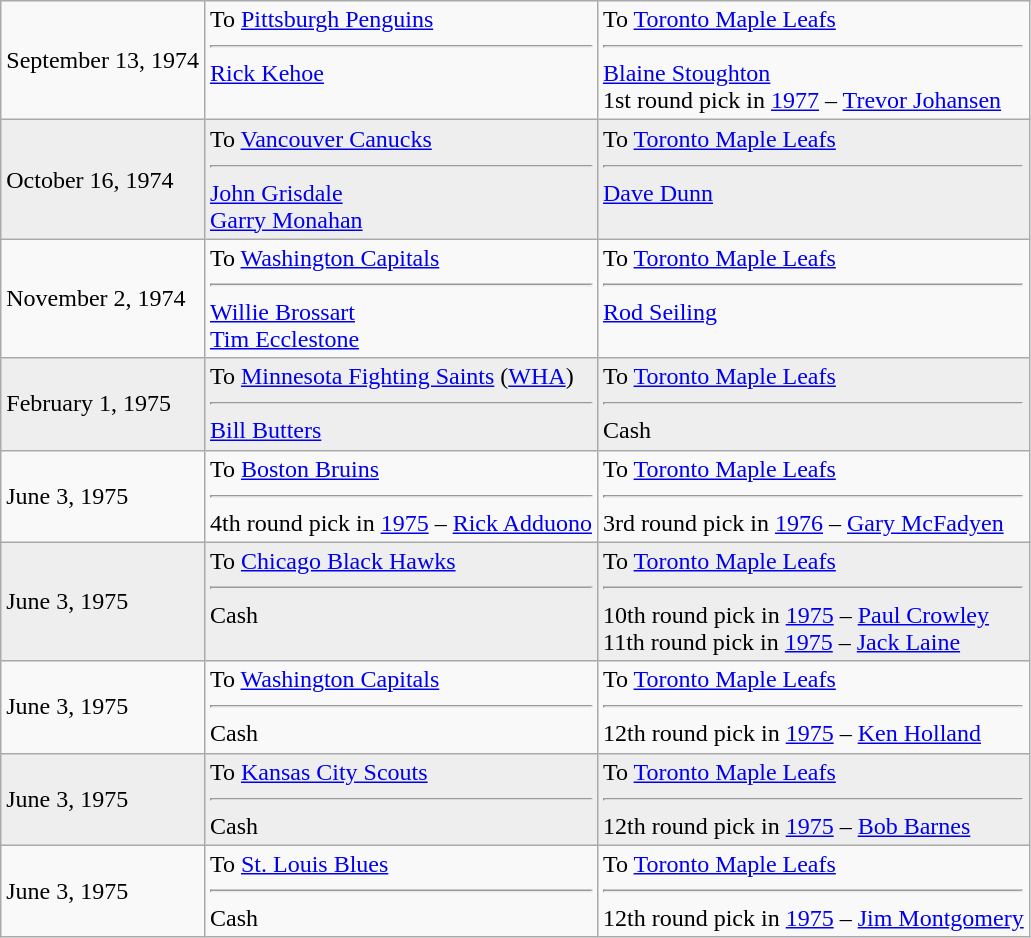<table class="wikitable">
<tr>
<td>September 13, 1974</td>
<td valign="top">To <a href='#'>Pittsburgh Penguins</a><hr><a href='#'>Rick Kehoe</a></td>
<td valign="top">To <a href='#'>Toronto Maple Leafs</a><hr><a href='#'>Blaine Stoughton</a> <br> 1st round pick in <a href='#'>1977</a> – <a href='#'>Trevor Johansen</a></td>
</tr>
<tr style="background:#eee;">
<td>October 16, 1974</td>
<td valign="top">To <a href='#'>Vancouver Canucks</a><hr><a href='#'>John Grisdale</a> <br> <a href='#'>Garry Monahan</a></td>
<td valign="top">To <a href='#'>Toronto Maple Leafs</a><hr><a href='#'>Dave Dunn</a></td>
</tr>
<tr>
<td>November 2, 1974</td>
<td valign="top">To <a href='#'>Washington Capitals</a><hr><a href='#'>Willie Brossart</a> <br> <a href='#'>Tim Ecclestone</a></td>
<td valign="top">To <a href='#'>Toronto Maple Leafs</a><hr><a href='#'>Rod Seiling</a></td>
</tr>
<tr style="background:#eee;">
<td>February 1, 1975</td>
<td valign="top">To <a href='#'>Minnesota Fighting Saints</a> (<a href='#'>WHA</a>)<hr><a href='#'>Bill Butters</a></td>
<td valign="top">To <a href='#'>Toronto Maple Leafs</a><hr>Cash</td>
</tr>
<tr>
<td>June 3, 1975</td>
<td valign="top">To <a href='#'>Boston Bruins</a><hr>4th round pick in <a href='#'>1975</a> – <a href='#'>Rick Adduono</a></td>
<td valign="top">To <a href='#'>Toronto Maple Leafs</a><hr>3rd round pick in <a href='#'>1976</a> – <a href='#'>Gary McFadyen</a></td>
</tr>
<tr style="background:#eee;">
<td>June 3, 1975</td>
<td valign="top">To <a href='#'>Chicago Black Hawks</a><hr>Cash</td>
<td valign="top">To <a href='#'>Toronto Maple Leafs</a><hr>10th round pick in <a href='#'>1975</a> – <a href='#'>Paul Crowley</a> <br> 11th round pick in <a href='#'>1975</a> – <a href='#'>Jack Laine</a></td>
</tr>
<tr>
<td>June 3, 1975</td>
<td valign="top">To <a href='#'>Washington Capitals</a><hr>Cash</td>
<td valign="top">To <a href='#'>Toronto Maple Leafs</a><hr>12th round pick in <a href='#'>1975</a> – <a href='#'>Ken Holland</a></td>
</tr>
<tr style="background:#eee;">
<td>June 3, 1975</td>
<td valign="top">To <a href='#'>Kansas City Scouts</a><hr>Cash</td>
<td valign="top">To <a href='#'>Toronto Maple Leafs</a><hr>12th round pick in <a href='#'>1975</a> – <a href='#'>Bob Barnes</a></td>
</tr>
<tr>
<td>June 3, 1975</td>
<td valign="top">To <a href='#'>St. Louis Blues</a><hr>Cash</td>
<td valign="top">To <a href='#'>Toronto Maple Leafs</a><hr>12th round pick in <a href='#'>1975</a> – <a href='#'>Jim Montgomery</a></td>
</tr>
</table>
